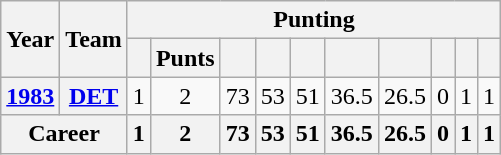<table class=wikitable style="text-align:center;">
<tr>
<th rowspan="2">Year</th>
<th rowspan="2">Team</th>
<th colspan="10">Punting</th>
</tr>
<tr>
<th></th>
<th>Punts</th>
<th></th>
<th></th>
<th></th>
<th></th>
<th></th>
<th></th>
<th></th>
<th></th>
</tr>
<tr>
<th><a href='#'>1983</a></th>
<th><a href='#'>DET</a></th>
<td>1</td>
<td>2</td>
<td>73</td>
<td>53</td>
<td>51</td>
<td>36.5</td>
<td>26.5</td>
<td>0</td>
<td>1</td>
<td>1</td>
</tr>
<tr>
<th colspan="2">Career</th>
<th>1</th>
<th>2</th>
<th>73</th>
<th>53</th>
<th>51</th>
<th>36.5</th>
<th>26.5</th>
<th>0</th>
<th>1</th>
<th>1</th>
</tr>
</table>
